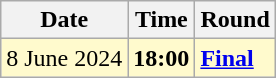<table class="wikitable">
<tr>
<th>Date</th>
<th>Time</th>
<th>Round</th>
</tr>
<tr style=background:lemonchiffon>
<td>8 June 2024</td>
<td><strong>18:00</strong></td>
<td><strong><a href='#'>Final</a></strong></td>
</tr>
</table>
